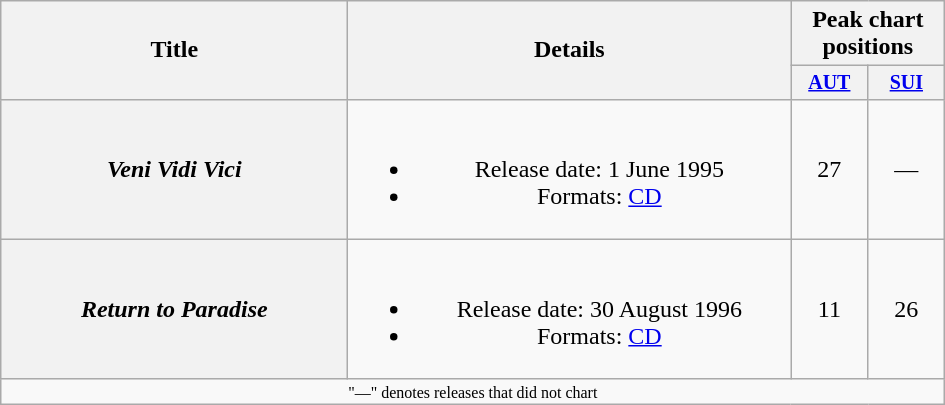<table class="wikitable plainrowheaders" style="text-align:center;">
<tr>
<th rowspan="2" style="width:14em;">Title</th>
<th rowspan="2" style="width:18em;">Details</th>
<th colspan="2">Peak chart positions</th>
</tr>
<tr style="font-size:smaller;">
<th style="width:45px;"><a href='#'>AUT</a></th>
<th style="width:45px;"><a href='#'>SUI</a></th>
</tr>
<tr>
<th scope="row"><em>Veni Vidi Vici</em></th>
<td><br><ul><li>Release date: 1 June 1995</li><li>Formats: <a href='#'>CD</a></li></ul></td>
<td>27</td>
<td>—</td>
</tr>
<tr>
<th scope="row"><em>Return to Paradise</em></th>
<td><br><ul><li>Release date: 30 August 1996</li><li>Formats: <a href='#'>CD</a></li></ul></td>
<td>11</td>
<td>26</td>
</tr>
<tr>
<td colspan="15" style="font-size:8pt">"—" denotes releases that did not chart</td>
</tr>
</table>
